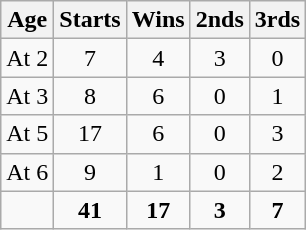<table class="wikitable" style="text-align: center">
<tr>
<th>Age</th>
<th>Starts</th>
<th>Wins</th>
<th>2nds</th>
<th>3rds</th>
</tr>
<tr>
<td>At 2</td>
<td>7</td>
<td>4</td>
<td>3</td>
<td>0</td>
</tr>
<tr>
<td>At 3</td>
<td>8</td>
<td>6</td>
<td>0</td>
<td>1</td>
</tr>
<tr>
<td>At 5</td>
<td>17</td>
<td>6</td>
<td>0</td>
<td>3</td>
</tr>
<tr>
<td>At 6</td>
<td>9</td>
<td>1</td>
<td>0</td>
<td>2</td>
</tr>
<tr>
<td></td>
<td><strong>41</strong></td>
<td><strong>17</strong></td>
<td><strong>3</strong></td>
<td><strong>7</strong></td>
</tr>
</table>
